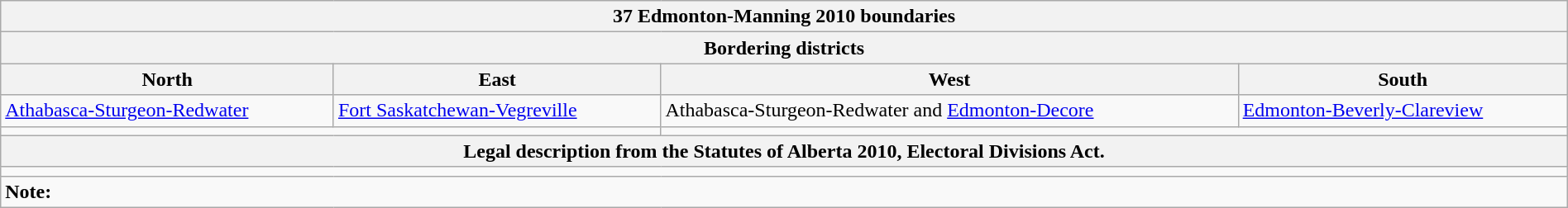<table class="wikitable collapsible collapsed" style="width:100%;">
<tr>
<th colspan=4>37 Edmonton-Manning 2010 boundaries</th>
</tr>
<tr>
<th colspan=4>Bordering districts</th>
</tr>
<tr>
<th>North</th>
<th>East</th>
<th>West</th>
<th>South</th>
</tr>
<tr>
<td><a href='#'>Athabasca-Sturgeon-Redwater</a></td>
<td><a href='#'>Fort Saskatchewan-Vegreville</a></td>
<td>Athabasca-Sturgeon-Redwater and <a href='#'>Edmonton-Decore</a></td>
<td><a href='#'>Edmonton-Beverly-Clareview</a></td>
</tr>
<tr>
<td colspan=2 align=center></td>
<td colspan=2 align=center></td>
</tr>
<tr>
<th colspan=4>Legal description from the Statutes of Alberta 2010, Electoral Divisions Act.</th>
</tr>
<tr>
<td colspan=4></td>
</tr>
<tr>
<td colspan=4><strong>Note:</strong></td>
</tr>
</table>
